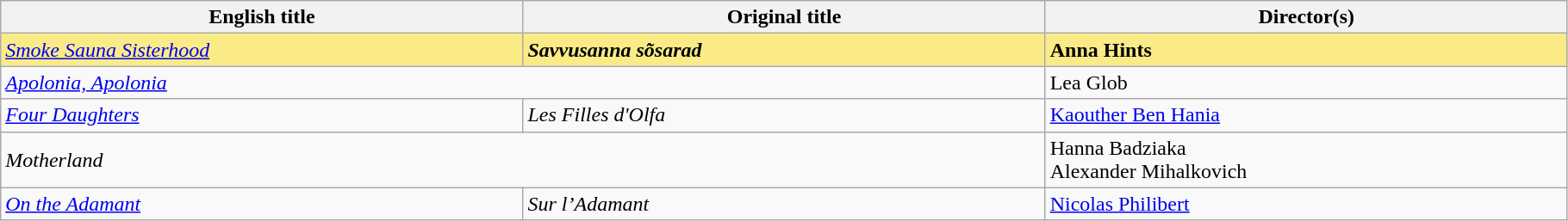<table class="sortable wikitable" width="96%" cellpadding="5">
<tr>
<th width="32%">English title</th>
<th width="32%">Original title</th>
<th width="32%">Director(s)</th>
</tr>
<tr style="background:#FAEB86">
<td><em><a href='#'>Smoke Sauna Sisterhood</a></em></td>
<td><strong><em>Savvusanna sõsarad</em></strong></td>
<td> <strong>Anna Hints</strong></td>
</tr>
<tr>
<td colspan="2"><em><a href='#'>Apolonia, Apolonia</a></em></td>
<td> Lea Glob</td>
</tr>
<tr>
<td><em><a href='#'>Four Daughters</a></em></td>
<td><em>Les Filles d'Olfa</em></td>
<td> <a href='#'>Kaouther Ben Hania</a></td>
</tr>
<tr>
<td colspan="2"><em>Motherland</em></td>
<td> Hanna Badziaka<br> Alexander Mihalkovich</td>
</tr>
<tr>
<td><em><a href='#'>On the Adamant</a></em></td>
<td><em>Sur l’Adamant</em></td>
<td> <a href='#'>Nicolas Philibert</a></td>
</tr>
</table>
